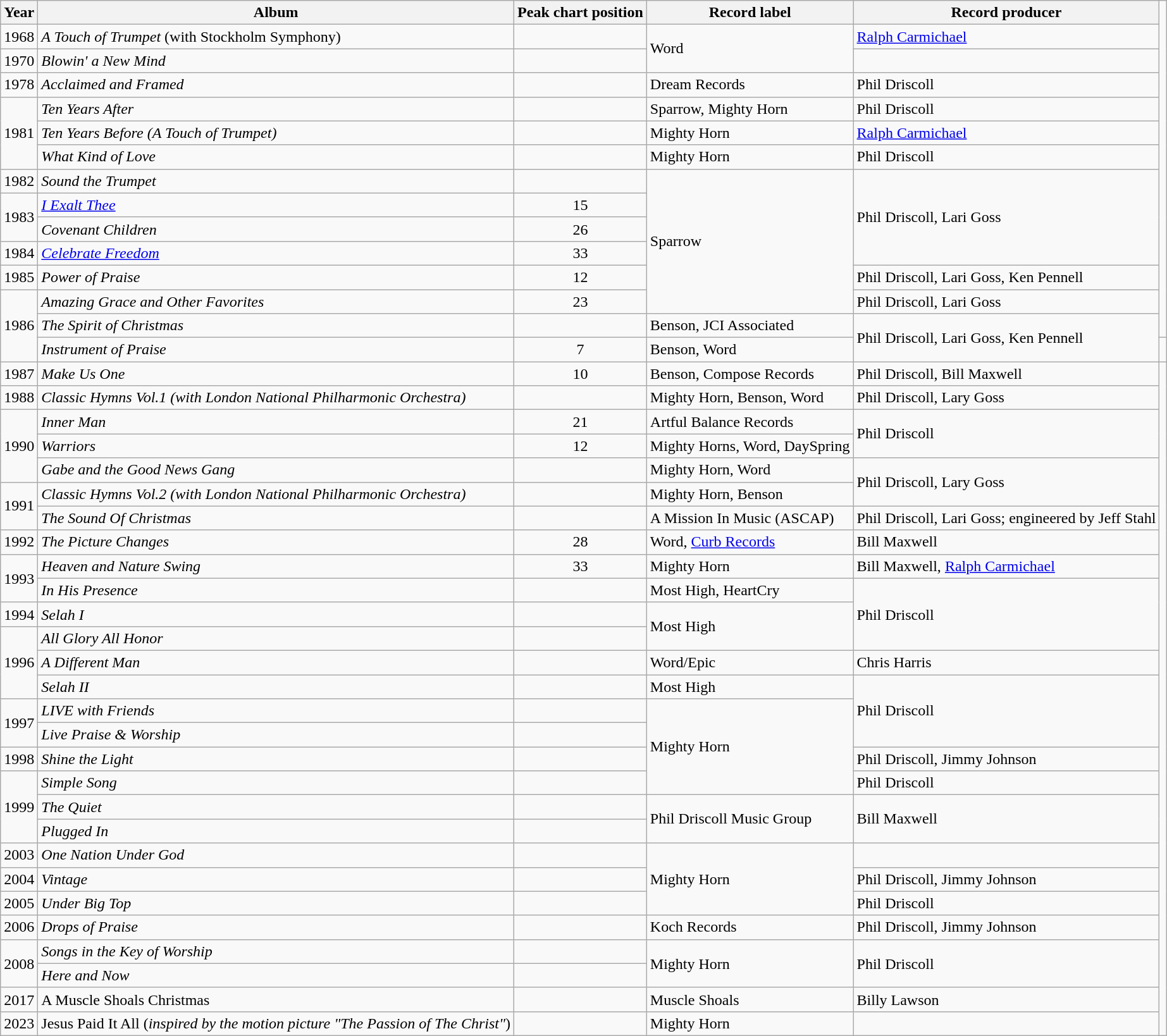<table class="wikitable">
<tr>
<th>Year</th>
<th>Album</th>
<th>Peak chart position</th>
<th>Record label</th>
<th>Record producer</th>
</tr>
<tr>
<td>1968</td>
<td><em>A Touch of Trumpet</em> (with Stockholm Symphony)</td>
<td></td>
<td rowspan="2">Word</td>
<td><a href='#'>Ralph Carmichael</a></td>
</tr>
<tr>
<td>1970</td>
<td><em>Blowin' a New Mind</em></td>
<td></td>
<td></td>
</tr>
<tr>
<td>1978</td>
<td><em>Acclaimed and Framed</em></td>
<td></td>
<td>Dream Records</td>
<td>Phil Driscoll</td>
</tr>
<tr>
<td rowspan="3">1981</td>
<td><em>Ten Years After</em></td>
<td></td>
<td>Sparrow, Mighty Horn</td>
<td>Phil Driscoll</td>
</tr>
<tr>
<td><em>Ten Years Before (A Touch of Trumpet)</em></td>
<td></td>
<td>Mighty Horn</td>
<td><a href='#'>Ralph Carmichael</a></td>
</tr>
<tr>
<td><em>What Kind of Love</em></td>
<td></td>
<td>Mighty Horn</td>
<td>Phil Driscoll</td>
</tr>
<tr>
<td>1982</td>
<td><em>Sound the Trumpet</em></td>
<td></td>
<td rowspan="6">Sparrow</td>
<td rowspan="4">Phil Driscoll, Lari Goss</td>
</tr>
<tr>
<td rowspan="2">1983</td>
<td><em><a href='#'>I Exalt Thee</a></em></td>
<td align="center">15</td>
</tr>
<tr>
<td><em>Covenant Children</em></td>
<td align="center">26</td>
</tr>
<tr>
<td>1984</td>
<td><em><a href='#'>Celebrate Freedom</a></em></td>
<td align="center">33</td>
</tr>
<tr>
<td>1985</td>
<td><em>Power of Praise</em></td>
<td align="center">12</td>
<td>Phil Driscoll, Lari Goss, Ken Pennell</td>
</tr>
<tr>
<td rowspan="3">1986</td>
<td><em>Amazing Grace and Other Favorites</em></td>
<td align="center">23</td>
<td>Phil Driscoll, Lari Goss</td>
</tr>
<tr>
<td><em>The Spirit of Christmas</em></td>
<td></td>
<td>Benson, JCI Associated</td>
<td rowspan="2">Phil Driscoll, Lari Goss, Ken Pennell</td>
</tr>
<tr>
<td><em>Instrument of Praise</em></td>
<td align="center">7</td>
<td>Benson, Word</td>
<td></td>
</tr>
<tr>
<td>1987</td>
<td><em>Make Us One</em></td>
<td align="center">10</td>
<td>Benson, Compose Records</td>
<td>Phil Driscoll, Bill Maxwell</td>
</tr>
<tr>
<td>1988</td>
<td><em>Classic Hymns Vol.1 (with London National Philharmonic Orchestra)</em></td>
<td></td>
<td>Mighty Horn, Benson, Word</td>
<td>Phil Driscoll, Lary Goss</td>
</tr>
<tr>
<td rowspan="3">1990</td>
<td><em>Inner Man</em></td>
<td align="center">21</td>
<td>Artful Balance Records</td>
<td rowspan="2">Phil Driscoll</td>
</tr>
<tr>
<td><em>Warriors</em></td>
<td align="center">12</td>
<td>Mighty Horns, Word, DaySpring</td>
</tr>
<tr>
<td><em>Gabe and the Good News Gang</em></td>
<td></td>
<td>Mighty Horn, Word</td>
<td rowspan="2">Phil Driscoll, Lary Goss</td>
</tr>
<tr>
<td rowspan="2">1991</td>
<td><em>Classic Hymns Vol.2 (with London National Philharmonic Orchestra)</em></td>
<td></td>
<td>Mighty Horn, Benson</td>
</tr>
<tr>
<td><em>The Sound Of Christmas</em></td>
<td></td>
<td>A Mission In Music (ASCAP)</td>
<td>Phil Driscoll, Lari Goss; engineered by Jeff Stahl</td>
</tr>
<tr>
<td>1992</td>
<td><em>The Picture Changes</em></td>
<td align="center">28</td>
<td>Word, <a href='#'>Curb Records</a></td>
<td>Bill Maxwell</td>
</tr>
<tr>
<td rowspan="2">1993</td>
<td><em>Heaven and Nature Swing</em></td>
<td align="center">33</td>
<td>Mighty Horn</td>
<td>Bill Maxwell, <a href='#'>Ralph Carmichael</a></td>
</tr>
<tr>
<td><em>In His Presence</em></td>
<td></td>
<td>Most High, HeartCry</td>
<td rowspan="3">Phil Driscoll</td>
</tr>
<tr>
<td>1994</td>
<td><em>Selah I</em></td>
<td></td>
<td rowspan="2">Most High</td>
</tr>
<tr>
<td rowspan="3">1996</td>
<td><em>All Glory All Honor</em></td>
<td></td>
</tr>
<tr>
<td><em>A Different Man</em></td>
<td></td>
<td>Word/Epic</td>
<td>Chris Harris</td>
</tr>
<tr>
<td><em>Selah II</em></td>
<td></td>
<td>Most High</td>
<td rowspan="3">Phil Driscoll</td>
</tr>
<tr>
<td rowspan="2">1997</td>
<td><em>LIVE with Friends</em></td>
<td></td>
<td rowspan="4">Mighty Horn</td>
</tr>
<tr>
<td><em>Live Praise & Worship</em></td>
<td></td>
</tr>
<tr>
<td>1998</td>
<td><em>Shine the Light</em></td>
<td></td>
<td>Phil Driscoll, Jimmy Johnson</td>
</tr>
<tr>
<td rowspan="3">1999</td>
<td><em>Simple Song</em></td>
<td></td>
<td>Phil Driscoll</td>
</tr>
<tr>
<td><em>The Quiet</em></td>
<td></td>
<td rowspan="2">Phil Driscoll Music Group</td>
<td rowspan="2">Bill Maxwell</td>
</tr>
<tr>
<td><em>Plugged In</em></td>
<td></td>
</tr>
<tr>
<td>2003</td>
<td><em>One Nation Under God</em></td>
<td></td>
<td rowspan="3">Mighty Horn</td>
<td></td>
</tr>
<tr>
<td>2004</td>
<td><em>Vintage</em></td>
<td></td>
<td>Phil Driscoll, Jimmy Johnson</td>
</tr>
<tr>
<td>2005</td>
<td><em>Under Big Top</em></td>
<td></td>
<td>Phil Driscoll</td>
</tr>
<tr>
<td>2006</td>
<td><em>Drops of Praise</em></td>
<td></td>
<td>Koch Records</td>
<td>Phil Driscoll, Jimmy Johnson</td>
</tr>
<tr>
<td rowspan="2">2008</td>
<td><em>Songs in the Key of Worship</em></td>
<td></td>
<td rowspan="2">Mighty Horn</td>
<td rowspan="2">Phil Driscoll</td>
</tr>
<tr>
<td><em>Here and Now</em></td>
<td></td>
</tr>
<tr>
<td>2017</td>
<td>A Muscle Shoals Christmas</td>
<td></td>
<td>Muscle Shoals</td>
<td>Billy Lawson</td>
</tr>
<tr>
<td>2023</td>
<td>Jesus Paid It All (<em>inspired by the motion picture "The Passion of The Christ"</em>)</td>
<td></td>
<td>Mighty Horn</td>
<td></td>
</tr>
</table>
